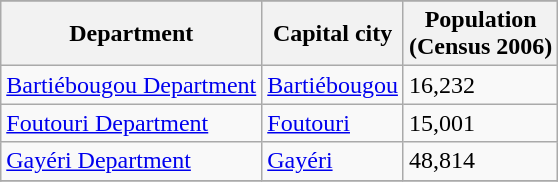<table class="wikitable">
<tr>
</tr>
<tr>
<th>Department</th>
<th>Capital city</th>
<th>Population <br>(Census 2006)</th>
</tr>
<tr>
<td><a href='#'>Bartiébougou Department</a></td>
<td><a href='#'>Bartiébougou</a></td>
<td>16,232</td>
</tr>
<tr>
<td><a href='#'>Foutouri Department</a></td>
<td><a href='#'>Foutouri</a></td>
<td>15,001</td>
</tr>
<tr>
<td><a href='#'>Gayéri Department</a></td>
<td><a href='#'>Gayéri</a></td>
<td>48,814</td>
</tr>
<tr>
</tr>
</table>
